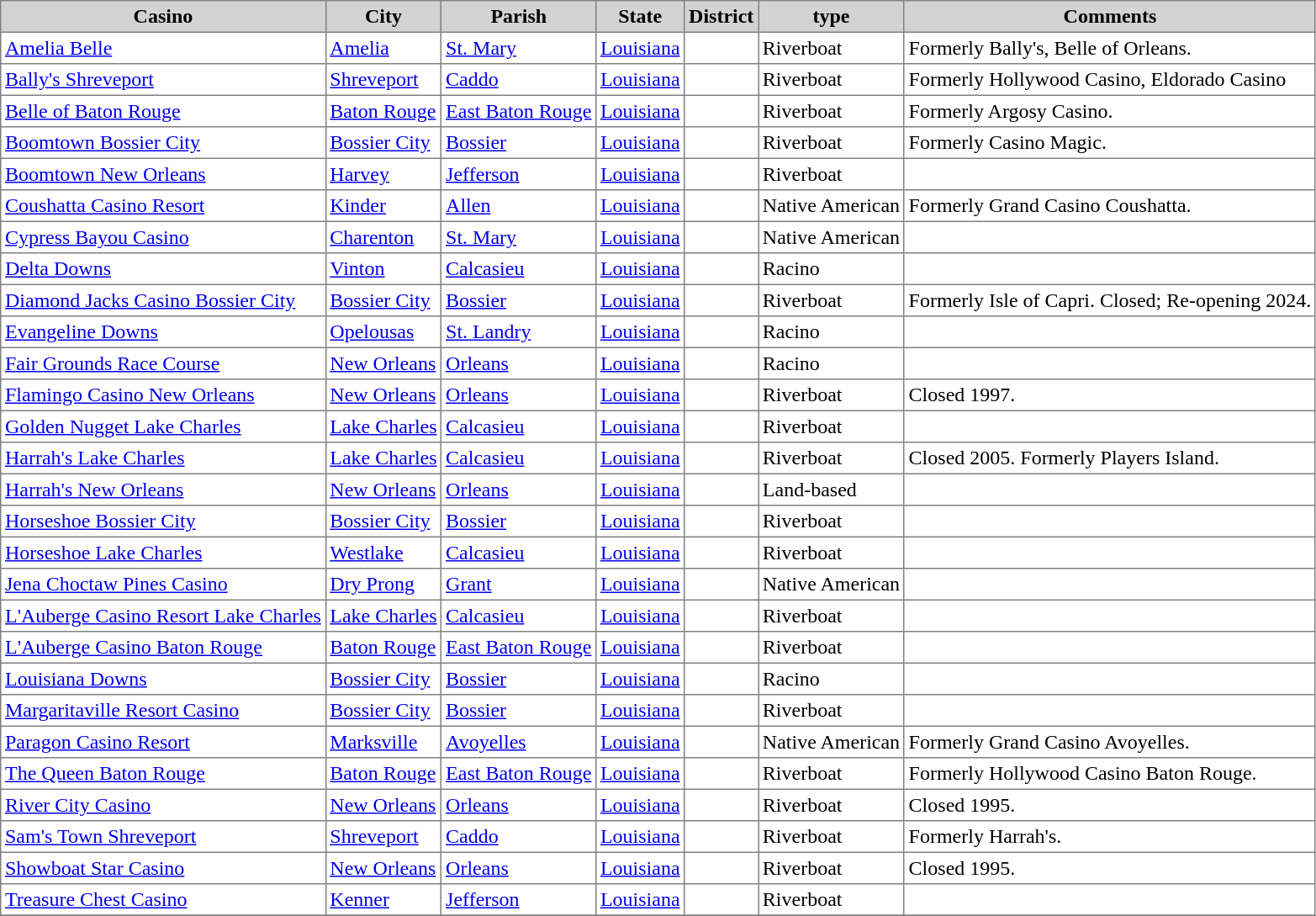<table class="toccolours sortable" border="1" cellpadding="3" style="border-collapse:collapse">
<tr bgcolor=lightgrey>
<th>Casino</th>
<th>City</th>
<th>Parish</th>
<th>State</th>
<th>District</th>
<th>type</th>
<th>Comments<br><onlyinclude></th>
</tr>
<tr>
<td><a href='#'>Amelia Belle</a></td>
<td><a href='#'>Amelia</a></td>
<td><a href='#'>St. Mary</a></td>
<td><a href='#'>Louisiana</a></td>
<td></td>
<td>Riverboat</td>
<td>Formerly Bally's, Belle of Orleans.</td>
</tr>
<tr>
<td><a href='#'>Bally's Shreveport</a></td>
<td><a href='#'>Shreveport</a></td>
<td><a href='#'>Caddo</a></td>
<td><a href='#'>Louisiana</a></td>
<td></td>
<td>Riverboat</td>
<td>Formerly Hollywood Casino, Eldorado Casino</td>
</tr>
<tr>
<td><a href='#'>Belle of Baton Rouge</a></td>
<td><a href='#'>Baton Rouge</a></td>
<td><a href='#'>East Baton Rouge</a></td>
<td><a href='#'>Louisiana</a></td>
<td></td>
<td>Riverboat</td>
<td>Formerly Argosy Casino.</td>
</tr>
<tr>
<td><a href='#'>Boomtown Bossier City</a></td>
<td><a href='#'>Bossier City</a></td>
<td><a href='#'>Bossier</a></td>
<td><a href='#'>Louisiana</a></td>
<td></td>
<td>Riverboat</td>
<td>Formerly Casino Magic.</td>
</tr>
<tr>
<td><a href='#'>Boomtown New Orleans</a></td>
<td><a href='#'>Harvey</a></td>
<td><a href='#'>Jefferson</a></td>
<td><a href='#'>Louisiana</a></td>
<td></td>
<td>Riverboat</td>
<td></td>
</tr>
<tr>
<td><a href='#'>Coushatta Casino Resort</a></td>
<td><a href='#'>Kinder</a></td>
<td><a href='#'>Allen</a></td>
<td><a href='#'>Louisiana</a></td>
<td></td>
<td>Native American</td>
<td>Formerly Grand Casino Coushatta.</td>
</tr>
<tr>
<td><a href='#'>Cypress Bayou Casino</a></td>
<td><a href='#'>Charenton</a></td>
<td><a href='#'>St. Mary</a></td>
<td><a href='#'>Louisiana</a></td>
<td></td>
<td>Native American</td>
<td></td>
</tr>
<tr>
<td><a href='#'>Delta Downs</a></td>
<td><a href='#'>Vinton</a></td>
<td><a href='#'>Calcasieu</a></td>
<td><a href='#'>Louisiana</a></td>
<td></td>
<td>Racino</td>
<td></td>
</tr>
<tr>
<td><a href='#'>Diamond Jacks Casino Bossier City</a></td>
<td><a href='#'>Bossier City</a></td>
<td><a href='#'>Bossier</a></td>
<td><a href='#'>Louisiana</a></td>
<td></td>
<td>Riverboat</td>
<td>Formerly Isle of Capri.  Closed; Re-opening 2024.</td>
</tr>
<tr>
<td><a href='#'>Evangeline Downs</a></td>
<td><a href='#'>Opelousas</a></td>
<td><a href='#'>St. Landry</a></td>
<td><a href='#'>Louisiana</a></td>
<td></td>
<td>Racino</td>
<td></td>
</tr>
<tr>
<td><a href='#'>Fair Grounds Race Course</a></td>
<td><a href='#'>New Orleans</a></td>
<td><a href='#'>Orleans</a></td>
<td><a href='#'>Louisiana</a></td>
<td></td>
<td>Racino</td>
<td></td>
</tr>
<tr>
<td><a href='#'>Flamingo Casino New Orleans</a></td>
<td><a href='#'>New Orleans</a></td>
<td><a href='#'>Orleans</a></td>
<td><a href='#'>Louisiana</a></td>
<td></td>
<td>Riverboat</td>
<td>Closed 1997.</td>
</tr>
<tr>
<td><a href='#'>Golden Nugget Lake Charles</a></td>
<td><a href='#'>Lake Charles</a></td>
<td><a href='#'>Calcasieu</a></td>
<td><a href='#'>Louisiana</a></td>
<td></td>
<td>Riverboat</td>
<td></td>
</tr>
<tr>
<td><a href='#'>Harrah's Lake Charles</a></td>
<td><a href='#'>Lake Charles</a></td>
<td><a href='#'>Calcasieu</a></td>
<td><a href='#'>Louisiana</a></td>
<td></td>
<td>Riverboat</td>
<td>Closed 2005. Formerly Players Island.</td>
</tr>
<tr>
<td><a href='#'>Harrah's New Orleans</a></td>
<td><a href='#'>New Orleans</a></td>
<td><a href='#'>Orleans</a></td>
<td><a href='#'>Louisiana</a></td>
<td></td>
<td>Land-based</td>
<td></td>
</tr>
<tr>
<td><a href='#'>Horseshoe Bossier City</a></td>
<td><a href='#'>Bossier City</a></td>
<td><a href='#'>Bossier</a></td>
<td><a href='#'>Louisiana</a></td>
<td></td>
<td>Riverboat</td>
<td></td>
</tr>
<tr>
<td><a href='#'>Horseshoe Lake Charles</a></td>
<td><a href='#'>Westlake</a></td>
<td><a href='#'>Calcasieu</a></td>
<td><a href='#'>Louisiana</a></td>
<td></td>
<td>Riverboat</td>
<td></td>
</tr>
<tr>
<td><a href='#'>Jena Choctaw Pines Casino</a></td>
<td><a href='#'>Dry Prong</a></td>
<td><a href='#'>Grant</a></td>
<td><a href='#'>Louisiana</a></td>
<td></td>
<td>Native American</td>
<td></td>
</tr>
<tr>
<td><a href='#'>L'Auberge Casino Resort Lake Charles</a></td>
<td><a href='#'>Lake Charles</a></td>
<td><a href='#'>Calcasieu</a></td>
<td><a href='#'>Louisiana</a></td>
<td></td>
<td>Riverboat</td>
<td></td>
</tr>
<tr>
<td><a href='#'>L'Auberge Casino Baton Rouge</a></td>
<td><a href='#'>Baton Rouge</a></td>
<td><a href='#'>East Baton Rouge</a></td>
<td><a href='#'>Louisiana</a></td>
<td></td>
<td>Riverboat</td>
<td></td>
</tr>
<tr>
<td><a href='#'>Louisiana Downs</a></td>
<td><a href='#'>Bossier City</a></td>
<td><a href='#'>Bossier</a></td>
<td><a href='#'>Louisiana</a></td>
<td></td>
<td>Racino</td>
<td></td>
</tr>
<tr>
<td><a href='#'>Margaritaville Resort Casino</a></td>
<td><a href='#'>Bossier City</a></td>
<td><a href='#'>Bossier</a></td>
<td><a href='#'>Louisiana</a></td>
<td></td>
<td>Riverboat</td>
<td></td>
</tr>
<tr>
<td><a href='#'>Paragon Casino Resort</a></td>
<td><a href='#'>Marksville</a></td>
<td><a href='#'>Avoyelles</a></td>
<td><a href='#'>Louisiana</a></td>
<td></td>
<td>Native American</td>
<td>Formerly Grand Casino Avoyelles.</td>
</tr>
<tr>
<td><a href='#'>The Queen Baton Rouge</a></td>
<td><a href='#'>Baton Rouge</a></td>
<td><a href='#'>East Baton Rouge</a></td>
<td><a href='#'>Louisiana</a></td>
<td></td>
<td>Riverboat</td>
<td>Formerly Hollywood Casino Baton Rouge.</td>
</tr>
<tr>
<td><a href='#'>River City Casino</a></td>
<td><a href='#'>New Orleans</a></td>
<td><a href='#'>Orleans</a></td>
<td><a href='#'>Louisiana</a></td>
<td></td>
<td>Riverboat</td>
<td>Closed 1995.</td>
</tr>
<tr>
<td><a href='#'>Sam's Town Shreveport</a></td>
<td><a href='#'>Shreveport</a></td>
<td><a href='#'>Caddo</a></td>
<td><a href='#'>Louisiana</a></td>
<td></td>
<td>Riverboat</td>
<td>Formerly Harrah's.</td>
</tr>
<tr>
<td><a href='#'>Showboat Star Casino</a></td>
<td><a href='#'>New Orleans</a></td>
<td><a href='#'>Orleans</a></td>
<td><a href='#'>Louisiana</a></td>
<td></td>
<td>Riverboat</td>
<td>Closed 1995.</td>
</tr>
<tr>
<td><a href='#'>Treasure Chest Casino</a></td>
<td><a href='#'>Kenner</a></td>
<td><a href='#'>Jefferson</a></td>
<td><a href='#'>Louisiana</a></td>
<td></td>
<td>Riverboat</td>
<td></td>
</tr>
<tr>
</tr>
</table>
